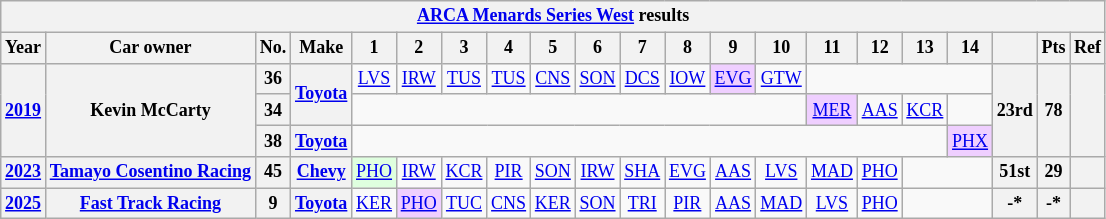<table class="wikitable" style="text-align:center; font-size:75%">
<tr>
<th colspan=23><a href='#'>ARCA Menards Series West</a> results</th>
</tr>
<tr>
<th>Year</th>
<th>Car owner</th>
<th>No.</th>
<th>Make</th>
<th>1</th>
<th>2</th>
<th>3</th>
<th>4</th>
<th>5</th>
<th>6</th>
<th>7</th>
<th>8</th>
<th>9</th>
<th>10</th>
<th>11</th>
<th>12</th>
<th>13</th>
<th>14</th>
<th></th>
<th>Pts</th>
<th>Ref</th>
</tr>
<tr>
<th rowspan=3><a href='#'>2019</a></th>
<th rowspan=3>Kevin McCarty</th>
<th>36</th>
<th rowspan=2><a href='#'>Toyota</a></th>
<td><a href='#'>LVS</a></td>
<td><a href='#'>IRW</a></td>
<td><a href='#'>TUS</a></td>
<td><a href='#'>TUS</a></td>
<td><a href='#'>CNS</a></td>
<td><a href='#'>SON</a></td>
<td><a href='#'>DCS</a></td>
<td><a href='#'>IOW</a></td>
<td style="background:#EFCFFF;"><a href='#'>EVG</a><br></td>
<td><a href='#'>GTW</a></td>
<td colspan=4></td>
<th rowspan=3>23rd</th>
<th rowspan=3>78</th>
<th rowspan=3></th>
</tr>
<tr>
<th>34</th>
<td colspan=10></td>
<td style="background:#EFCFFF;"><a href='#'>MER</a><br></td>
<td><a href='#'>AAS</a></td>
<td><a href='#'>KCR</a></td>
<td></td>
</tr>
<tr>
<th>38</th>
<th><a href='#'>Toyota</a></th>
<td colspan=13></td>
<td style="background:#EFCFFF;"><a href='#'>PHX</a><br></td>
</tr>
<tr>
<th><a href='#'>2023</a></th>
<th><a href='#'>Tamayo Cosentino Racing</a></th>
<th>45</th>
<th><a href='#'>Chevy</a></th>
<td style="background:#DFFFDF;"><a href='#'>PHO</a><br></td>
<td><a href='#'>IRW</a></td>
<td><a href='#'>KCR</a></td>
<td><a href='#'>PIR</a></td>
<td><a href='#'>SON</a></td>
<td><a href='#'>IRW</a></td>
<td><a href='#'>SHA</a></td>
<td><a href='#'>EVG</a></td>
<td><a href='#'>AAS</a></td>
<td><a href='#'>LVS</a></td>
<td><a href='#'>MAD</a></td>
<td><a href='#'>PHO</a></td>
<td colspan=2></td>
<th>51st</th>
<th>29</th>
<th></th>
</tr>
<tr>
<th><a href='#'>2025</a></th>
<th><a href='#'>Fast Track Racing</a></th>
<th>9</th>
<th><a href='#'>Toyota</a></th>
<td><a href='#'>KER</a></td>
<td style="background:#EFCFFF;"><a href='#'>PHO</a><br></td>
<td><a href='#'>TUC</a></td>
<td><a href='#'>CNS</a></td>
<td><a href='#'>KER</a></td>
<td><a href='#'>SON</a></td>
<td><a href='#'>TRI</a></td>
<td><a href='#'>PIR</a></td>
<td><a href='#'>AAS</a></td>
<td><a href='#'>MAD</a></td>
<td><a href='#'>LVS</a></td>
<td><a href='#'>PHO</a></td>
<td colspan=2></td>
<th>-*</th>
<th>-*</th>
<th></th>
</tr>
</table>
